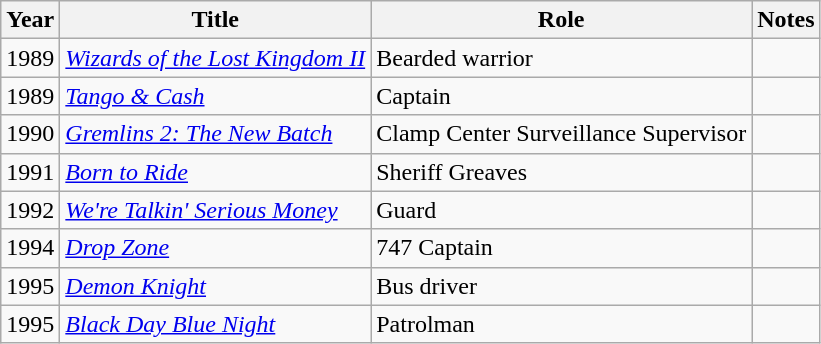<table class="wikitable">
<tr>
<th>Year</th>
<th>Title</th>
<th>Role</th>
<th>Notes</th>
</tr>
<tr>
<td>1989</td>
<td><em><a href='#'>Wizards of the Lost Kingdom II</a></em></td>
<td>Bearded warrior</td>
<td></td>
</tr>
<tr>
<td>1989</td>
<td><em><a href='#'>Tango & Cash</a></em></td>
<td>Captain</td>
<td></td>
</tr>
<tr>
<td>1990</td>
<td><em><a href='#'>Gremlins 2: The New Batch</a></em></td>
<td>Clamp Center Surveillance Supervisor</td>
<td></td>
</tr>
<tr>
<td>1991</td>
<td><em><a href='#'>Born to Ride</a></em></td>
<td>Sheriff Greaves</td>
<td></td>
</tr>
<tr>
<td>1992</td>
<td><em><a href='#'>We're Talkin' Serious Money</a></em></td>
<td>Guard</td>
<td></td>
</tr>
<tr>
<td>1994</td>
<td><em><a href='#'>Drop Zone</a></em></td>
<td>747 Captain</td>
<td></td>
</tr>
<tr>
<td>1995</td>
<td><em><a href='#'>Demon Knight</a></em></td>
<td>Bus driver</td>
<td></td>
</tr>
<tr>
<td>1995</td>
<td><em><a href='#'>Black Day Blue Night</a></em></td>
<td>Patrolman</td>
<td></td>
</tr>
</table>
